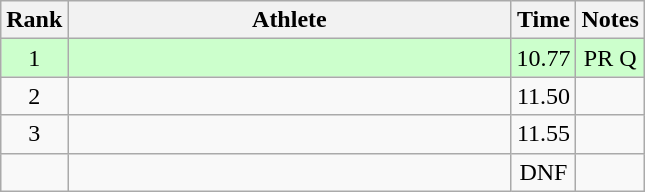<table class="wikitable" style="text-align:center">
<tr>
<th>Rank</th>
<th Style="width:18em">Athlete</th>
<th>Time</th>
<th>Notes</th>
</tr>
<tr style="background:#cfc">
<td>1</td>
<td style="text-align:left"></td>
<td>10.77</td>
<td>PR Q</td>
</tr>
<tr>
<td>2</td>
<td style="text-align:left"></td>
<td>11.50</td>
<td></td>
</tr>
<tr>
<td>3</td>
<td style="text-align:left"></td>
<td>11.55</td>
<td></td>
</tr>
<tr>
<td></td>
<td style="text-align:left"></td>
<td>DNF</td>
<td></td>
</tr>
</table>
